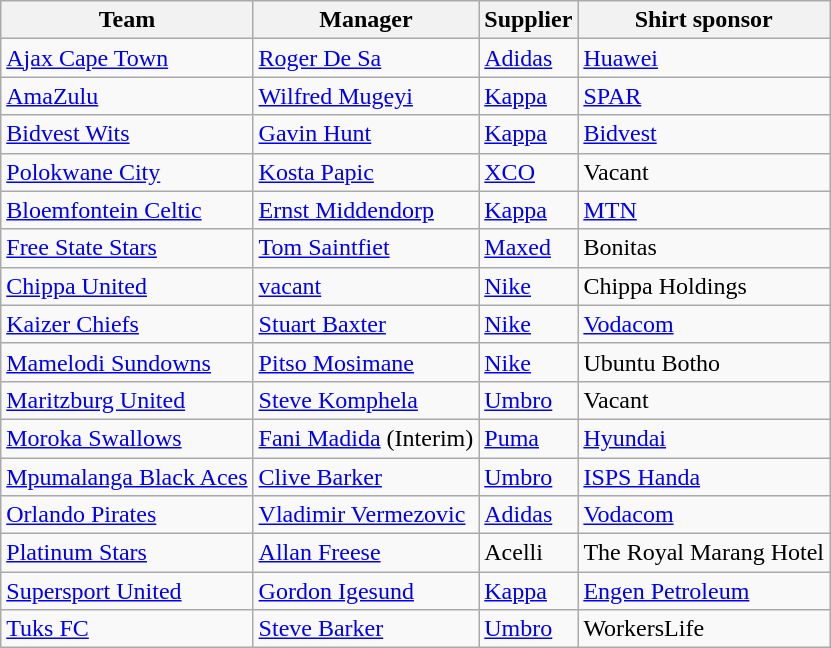<table class="wikitable">
<tr>
<th>Team</th>
<th>Manager</th>
<th>Supplier</th>
<th>Shirt sponsor</th>
</tr>
<tr>
<td><a href='#'>Ajax Cape Town</a></td>
<td> <a href='#'>Roger De Sa</a></td>
<td><a href='#'>Adidas</a></td>
<td><a href='#'>Huawei</a></td>
</tr>
<tr>
<td><a href='#'>AmaZulu</a></td>
<td> <a href='#'>Wilfred Mugeyi</a></td>
<td><a href='#'>Kappa</a></td>
<td><a href='#'>SPAR</a></td>
</tr>
<tr>
<td><a href='#'>Bidvest Wits</a></td>
<td> <a href='#'>Gavin Hunt</a></td>
<td><a href='#'>Kappa</a></td>
<td><a href='#'>Bidvest</a></td>
</tr>
<tr>
<td><a href='#'>Polokwane City</a></td>
<td> <a href='#'>Kosta Papic</a></td>
<td><a href='#'>XCO</a></td>
<td>Vacant</td>
</tr>
<tr>
<td><a href='#'>Bloemfontein Celtic</a></td>
<td> <a href='#'>Ernst Middendorp</a></td>
<td><a href='#'>Kappa</a></td>
<td><a href='#'>MTN</a></td>
</tr>
<tr>
<td><a href='#'>Free State Stars</a></td>
<td> <a href='#'>Tom Saintfiet</a></td>
<td><a href='#'>Maxed</a></td>
<td>Bonitas</td>
</tr>
<tr>
<td><a href='#'>Chippa United</a></td>
<td><a href='#'>vacant</a></td>
<td><a href='#'>Nike</a></td>
<td>Chippa Holdings</td>
</tr>
<tr>
<td><a href='#'>Kaizer Chiefs</a></td>
<td>  <a href='#'>Stuart Baxter</a></td>
<td><a href='#'>Nike</a></td>
<td><a href='#'>Vodacom</a></td>
</tr>
<tr>
<td><a href='#'>Mamelodi Sundowns</a></td>
<td> <a href='#'>Pitso Mosimane</a></td>
<td><a href='#'>Nike</a></td>
<td>Ubuntu Botho</td>
</tr>
<tr>
<td><a href='#'>Maritzburg United</a></td>
<td> <a href='#'>Steve Komphela</a></td>
<td><a href='#'>Umbro</a></td>
<td>Vacant</td>
</tr>
<tr>
<td><a href='#'>Moroka Swallows</a></td>
<td> <a href='#'>Fani Madida</a> (Interim)</td>
<td><a href='#'>Puma</a></td>
<td><a href='#'>Hyundai</a></td>
</tr>
<tr>
<td><a href='#'>Mpumalanga Black Aces</a></td>
<td> <a href='#'>Clive Barker</a></td>
<td><a href='#'>Umbro</a></td>
<td><a href='#'>ISPS Handa</a></td>
</tr>
<tr>
<td><a href='#'>Orlando Pirates</a></td>
<td> <a href='#'>Vladimir Vermezovic</a></td>
<td><a href='#'>Adidas</a></td>
<td><a href='#'>Vodacom</a></td>
</tr>
<tr>
<td><a href='#'>Platinum Stars</a></td>
<td> <a href='#'>Allan Freese</a></td>
<td>Acelli</td>
<td>The Royal Marang Hotel</td>
</tr>
<tr>
<td><a href='#'>Supersport United</a></td>
<td> <a href='#'>Gordon Igesund</a></td>
<td><a href='#'>Kappa</a></td>
<td><a href='#'>Engen Petroleum</a></td>
</tr>
<tr>
<td><a href='#'>Tuks FC</a></td>
<td> <a href='#'>Steve Barker</a></td>
<td><a href='#'>Umbro</a></td>
<td>WorkersLife</td>
</tr>
</table>
